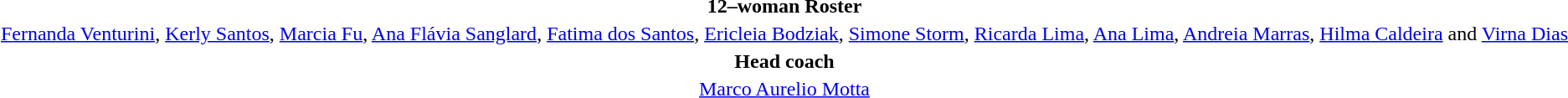<table style="text-align: center; margin-top: 2em; margin-left: auto; margin-right: auto">
<tr>
<td><strong>12–woman Roster</strong></td>
</tr>
<tr>
<td><a href='#'>Fernanda Venturini</a>, <a href='#'>Kerly Santos</a>, <a href='#'>Marcia Fu</a>, <a href='#'>Ana Flávia Sanglard</a>, <a href='#'>Fatima dos Santos</a>, <a href='#'>Ericleia Bodziak</a>, <a href='#'>Simone Storm</a>, <a href='#'>Ricarda Lima</a>, <a href='#'>Ana Lima</a>, <a href='#'>Andreia Marras</a>, <a href='#'>Hilma Caldeira</a> and <a href='#'>Virna Dias</a></td>
</tr>
<tr>
<td><strong>Head coach</strong></td>
</tr>
<tr>
<td><a href='#'>Marco Aurelio Motta</a></td>
</tr>
</table>
